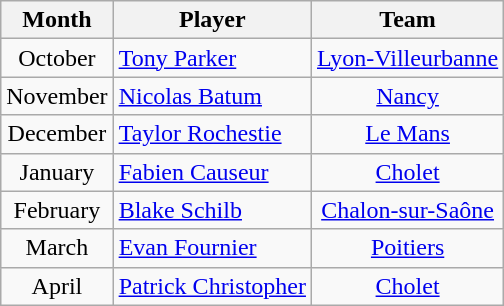<table class="wikitable sortable" style="text-align: center;">
<tr>
<th align="center">Month</th>
<th align="center">Player</th>
<th align="center">Team</th>
</tr>
<tr>
<td>October</td>
<td align="left"> <a href='#'>Tony Parker</a></td>
<td><a href='#'>Lyon-Villeurbanne</a></td>
</tr>
<tr>
<td>November</td>
<td align="left"> <a href='#'>Nicolas Batum</a></td>
<td><a href='#'>Nancy</a></td>
</tr>
<tr>
<td>December</td>
<td align="left"> <a href='#'>Taylor Rochestie</a></td>
<td><a href='#'>Le Mans</a></td>
</tr>
<tr>
<td>January</td>
<td align="left"> <a href='#'>Fabien Causeur</a></td>
<td><a href='#'>Cholet</a></td>
</tr>
<tr>
<td>February</td>
<td align="left"> <a href='#'>Blake Schilb</a></td>
<td><a href='#'>Chalon-sur-Saône</a></td>
</tr>
<tr>
<td>March</td>
<td align="left"> <a href='#'>Evan Fournier</a></td>
<td><a href='#'>Poitiers</a></td>
</tr>
<tr>
<td>April</td>
<td align="left"> <a href='#'>Patrick Christopher</a></td>
<td><a href='#'>Cholet</a></td>
</tr>
</table>
